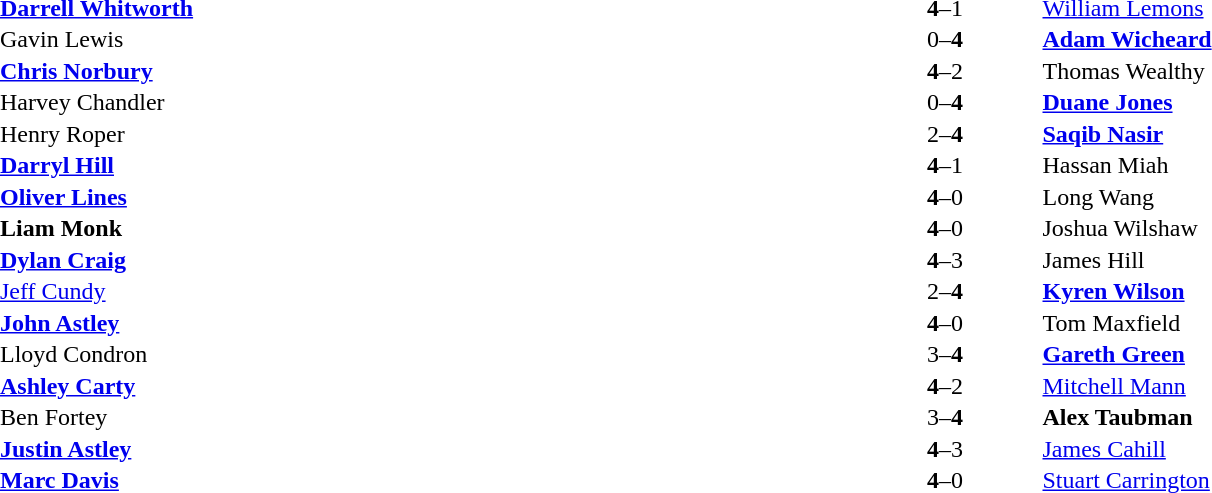<table width="100%" cellspacing="1">
<tr>
<th width=45%></th>
<th width=10%></th>
<th width=45%></th>
</tr>
<tr>
<td> <strong><a href='#'>Darrell Whitworth</a></strong></td>
<td align="center"><strong>4</strong>–1</td>
<td> <a href='#'>William Lemons</a></td>
</tr>
<tr>
<td> Gavin Lewis</td>
<td align="center">0–<strong>4</strong></td>
<td> <strong><a href='#'>Adam Wicheard</a></strong></td>
</tr>
<tr>
<td> <strong><a href='#'>Chris Norbury</a></strong></td>
<td align="center"><strong>4</strong>–2</td>
<td> Thomas Wealthy</td>
</tr>
<tr>
<td> Harvey Chandler</td>
<td align="center">0–<strong>4</strong></td>
<td> <strong><a href='#'>Duane Jones</a></strong></td>
</tr>
<tr>
<td> Henry Roper</td>
<td align="center">2–<strong>4</strong></td>
<td> <strong><a href='#'>Saqib Nasir</a></strong></td>
</tr>
<tr>
<td> <strong><a href='#'>Darryl Hill</a></strong></td>
<td align="center"><strong>4</strong>–1</td>
<td> Hassan Miah</td>
</tr>
<tr>
<td> <strong><a href='#'>Oliver Lines</a></strong></td>
<td align="center"><strong>4</strong>–0</td>
<td> Long Wang</td>
</tr>
<tr>
<td> <strong>Liam Monk</strong></td>
<td align="center"><strong>4</strong>–0</td>
<td> Joshua Wilshaw</td>
</tr>
<tr>
<td> <strong><a href='#'>Dylan Craig</a></strong></td>
<td align="center"><strong>4</strong>–3</td>
<td> James Hill</td>
</tr>
<tr>
<td> <a href='#'>Jeff Cundy</a></td>
<td align="center">2–<strong>4</strong></td>
<td> <strong><a href='#'>Kyren Wilson</a></strong></td>
</tr>
<tr>
<td> <strong><a href='#'>John Astley</a></strong></td>
<td align="center"><strong>4</strong>–0</td>
<td> Tom Maxfield</td>
</tr>
<tr>
<td> Lloyd Condron</td>
<td align="center">3–<strong>4</strong></td>
<td> <strong><a href='#'>Gareth Green</a></strong></td>
</tr>
<tr>
<td> <strong><a href='#'>Ashley Carty</a></strong></td>
<td align="center"><strong>4</strong>–2</td>
<td> <a href='#'>Mitchell Mann</a></td>
</tr>
<tr>
<td> Ben Fortey</td>
<td align="center">3–<strong>4</strong></td>
<td> <strong>Alex Taubman</strong></td>
</tr>
<tr>
<td> <strong><a href='#'>Justin Astley</a></strong></td>
<td align="center"><strong>4</strong>–3</td>
<td> <a href='#'>James Cahill</a></td>
</tr>
<tr>
<td> <strong><a href='#'>Marc Davis</a></strong></td>
<td align="center"><strong>4</strong>–0</td>
<td> <a href='#'>Stuart Carrington</a></td>
</tr>
</table>
